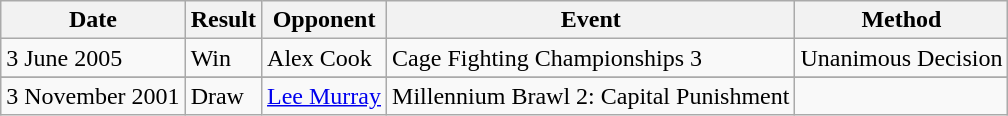<table class="wikitable">
<tr>
<th>Date</th>
<th>Result</th>
<th>Opponent</th>
<th>Event</th>
<th>Method</th>
</tr>
<tr>
<td>3 June 2005</td>
<td>Win</td>
<td>Alex Cook</td>
<td>Cage Fighting Championships 3</td>
<td>Unanimous Decision</td>
</tr>
<tr>
</tr>
<tr>
<td>3 November 2001</td>
<td> Draw</td>
<td><a href='#'>Lee Murray</a></td>
<td>Millennium Brawl 2: Capital Punishment</td>
<td></td>
</tr>
</table>
